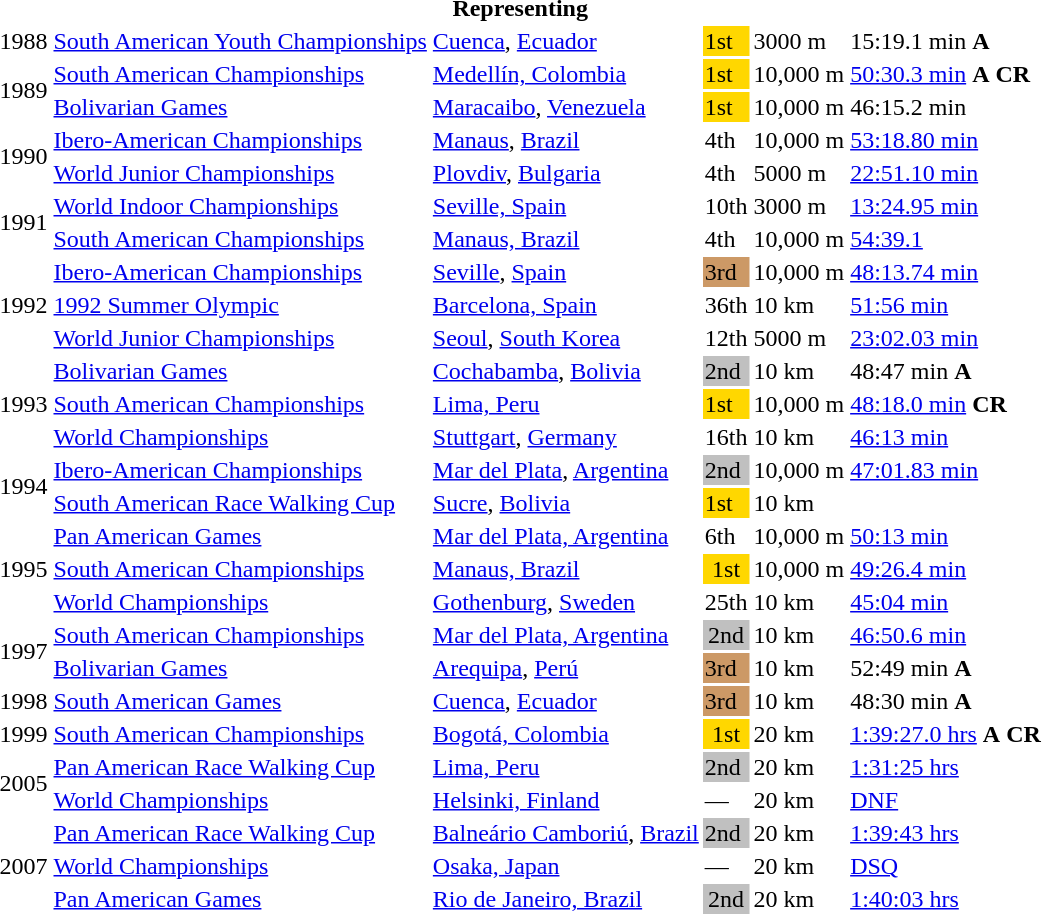<table>
<tr>
<th colspan="6">Representing </th>
</tr>
<tr>
<td>1988</td>
<td><a href='#'>South American Youth Championships</a></td>
<td><a href='#'>Cuenca</a>, <a href='#'>Ecuador</a></td>
<td bgcolor=gold>1st</td>
<td>3000 m</td>
<td>15:19.1 min <strong>A</strong></td>
</tr>
<tr>
<td rowspan=2>1989</td>
<td><a href='#'>South American Championships</a></td>
<td><a href='#'>Medellín, Colombia</a></td>
<td bgcolor="gold">1st</td>
<td>10,000 m</td>
<td><a href='#'>50:30.3 min</a> <strong>A</strong> <strong>CR</strong></td>
</tr>
<tr>
<td><a href='#'>Bolivarian Games</a></td>
<td><a href='#'>Maracaibo</a>, <a href='#'>Venezuela</a></td>
<td bgcolor=gold>1st</td>
<td>10,000 m</td>
<td>46:15.2 min</td>
</tr>
<tr>
<td rowspan=2>1990</td>
<td><a href='#'>Ibero-American Championships</a></td>
<td><a href='#'>Manaus</a>, <a href='#'>Brazil</a></td>
<td>4th</td>
<td>10,000 m</td>
<td><a href='#'>53:18.80 min</a></td>
</tr>
<tr>
<td><a href='#'>World Junior Championships</a></td>
<td><a href='#'>Plovdiv</a>, <a href='#'>Bulgaria</a></td>
<td>4th</td>
<td>5000 m</td>
<td><a href='#'>22:51.10 min</a></td>
</tr>
<tr>
<td rowspan=2>1991</td>
<td><a href='#'>World Indoor Championships</a></td>
<td><a href='#'>Seville, Spain</a></td>
<td>10th</td>
<td>3000 m</td>
<td><a href='#'>13:24.95 min</a></td>
</tr>
<tr>
<td><a href='#'>South American Championships</a></td>
<td><a href='#'>Manaus, Brazil</a></td>
<td>4th</td>
<td>10,000 m</td>
<td><a href='#'>54:39.1</a></td>
</tr>
<tr>
<td rowspan=3>1992</td>
<td><a href='#'>Ibero-American Championships</a></td>
<td><a href='#'>Seville</a>, <a href='#'>Spain</a></td>
<td bgcolor="cc9966">3rd</td>
<td>10,000 m</td>
<td><a href='#'>48:13.74 min</a></td>
</tr>
<tr>
<td><a href='#'>1992 Summer Olympic</a></td>
<td><a href='#'>Barcelona, Spain</a></td>
<td>36th</td>
<td>10 km</td>
<td><a href='#'>51:56 min</a></td>
</tr>
<tr>
<td><a href='#'>World Junior Championships</a></td>
<td><a href='#'>Seoul</a>, <a href='#'>South Korea</a></td>
<td>12th</td>
<td>5000 m</td>
<td><a href='#'>23:02.03 min</a></td>
</tr>
<tr>
<td rowspan=3>1993</td>
<td><a href='#'>Bolivarian Games</a></td>
<td><a href='#'>Cochabamba</a>, <a href='#'>Bolivia</a></td>
<td bgcolor=silver>2nd</td>
<td>10 km</td>
<td>48:47 min <strong>A</strong></td>
</tr>
<tr>
<td><a href='#'>South American Championships</a></td>
<td><a href='#'>Lima, Peru</a></td>
<td bgcolor="gold">1st</td>
<td>10,000 m</td>
<td><a href='#'>48:18.0 min</a> <strong>CR</strong></td>
</tr>
<tr>
<td><a href='#'>World Championships</a></td>
<td><a href='#'>Stuttgart</a>, <a href='#'>Germany</a></td>
<td align="center">16th</td>
<td>10 km</td>
<td><a href='#'>46:13 min</a></td>
</tr>
<tr>
<td rowspan=2>1994</td>
<td><a href='#'>Ibero-American Championships</a></td>
<td><a href='#'>Mar del Plata</a>, <a href='#'>Argentina</a></td>
<td bgcolor=silver>2nd</td>
<td>10,000 m</td>
<td><a href='#'>47:01.83 min</a></td>
</tr>
<tr>
<td><a href='#'>South American Race Walking Cup</a></td>
<td><a href='#'>Sucre</a>, <a href='#'>Bolivia</a></td>
<td bgcolor=gold>1st</td>
<td>10 km</td>
<td></td>
</tr>
<tr>
<td rowspan=3>1995</td>
<td><a href='#'>Pan American Games</a></td>
<td><a href='#'>Mar del Plata, Argentina</a></td>
<td>6th</td>
<td>10,000 m</td>
<td><a href='#'>50:13 min</a></td>
</tr>
<tr>
<td><a href='#'>South American Championships</a></td>
<td><a href='#'>Manaus, Brazil</a></td>
<td bgcolor="gold" align="center">1st</td>
<td>10,000 m</td>
<td><a href='#'>49:26.4 min</a></td>
</tr>
<tr>
<td><a href='#'>World Championships</a></td>
<td><a href='#'>Gothenburg</a>, <a href='#'>Sweden</a></td>
<td align="center">25th</td>
<td>10 km</td>
<td><a href='#'>45:04 min</a></td>
</tr>
<tr>
<td rowspan = "2">1997</td>
<td><a href='#'>South American Championships</a></td>
<td><a href='#'>Mar del Plata, Argentina</a></td>
<td bgcolor="silver" align="center">2nd</td>
<td>10 km</td>
<td><a href='#'>46:50.6 min</a></td>
</tr>
<tr>
<td><a href='#'>Bolivarian Games</a></td>
<td><a href='#'>Arequipa</a>, <a href='#'>Perú</a></td>
<td bgcolor=cc9966>3rd</td>
<td>10 km</td>
<td>52:49 min <strong>A</strong></td>
</tr>
<tr>
<td>1998</td>
<td><a href='#'>South American Games</a></td>
<td><a href='#'>Cuenca</a>, <a href='#'>Ecuador</a></td>
<td bgcolor=cc9966>3rd</td>
<td>10 km</td>
<td>48:30 min <strong>A</strong></td>
</tr>
<tr>
<td>1999</td>
<td><a href='#'>South American Championships</a></td>
<td><a href='#'>Bogotá, Colombia</a></td>
<td bgcolor="gold" align="center">1st</td>
<td>20 km</td>
<td><a href='#'>1:39:27.0 hrs</a> <strong>A</strong> <strong>CR</strong></td>
</tr>
<tr>
<td rowspan=2>2005</td>
<td><a href='#'>Pan American Race Walking Cup</a></td>
<td><a href='#'>Lima, Peru</a></td>
<td bgcolor="silver">2nd</td>
<td>20 km</td>
<td><a href='#'>1:31:25 hrs</a></td>
</tr>
<tr>
<td><a href='#'>World Championships</a></td>
<td><a href='#'>Helsinki, Finland</a></td>
<td>—</td>
<td>20 km</td>
<td><a href='#'>DNF</a></td>
</tr>
<tr>
<td rowspan=3>2007</td>
<td><a href='#'>Pan American Race Walking Cup</a></td>
<td><a href='#'>Balneário Camboriú</a>, <a href='#'>Brazil</a></td>
<td bgcolor="silver">2nd</td>
<td>20 km</td>
<td><a href='#'>1:39:43 hrs</a></td>
</tr>
<tr>
<td><a href='#'>World Championships</a></td>
<td><a href='#'>Osaka, Japan</a></td>
<td>—</td>
<td>20 km</td>
<td><a href='#'>DSQ</a></td>
</tr>
<tr>
<td><a href='#'>Pan American Games</a></td>
<td><a href='#'>Rio de Janeiro, Brazil</a></td>
<td bgcolor="silver" align="center">2nd</td>
<td>20 km</td>
<td><a href='#'>1:40:03 hrs</a></td>
</tr>
</table>
